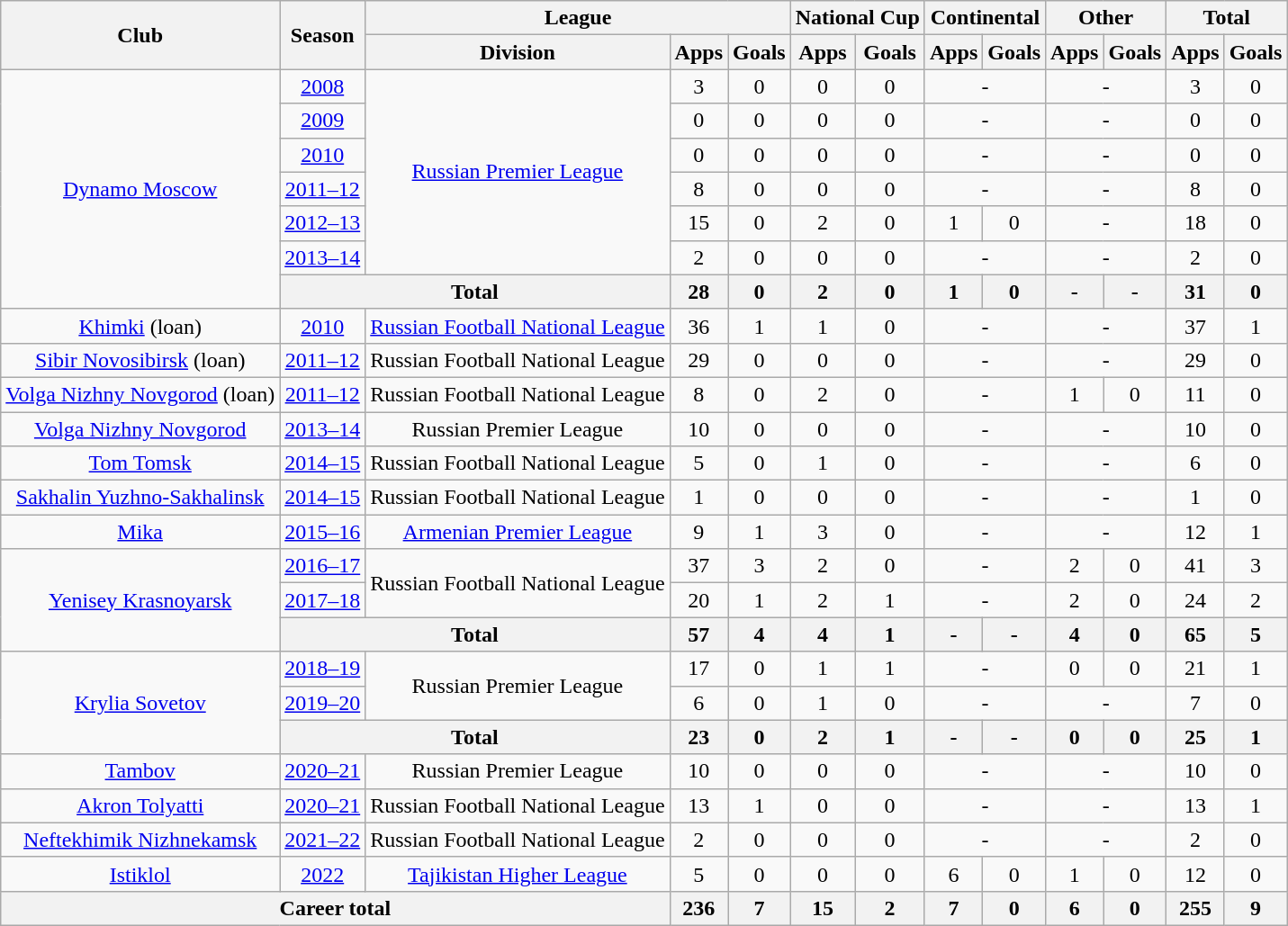<table class="wikitable" style="text-align: center;">
<tr>
<th rowspan="2">Club</th>
<th rowspan="2">Season</th>
<th colspan="3">League</th>
<th colspan="2">National Cup</th>
<th colspan="2">Continental</th>
<th colspan="2">Other</th>
<th colspan="2">Total</th>
</tr>
<tr>
<th>Division</th>
<th>Apps</th>
<th>Goals</th>
<th>Apps</th>
<th>Goals</th>
<th>Apps</th>
<th>Goals</th>
<th>Apps</th>
<th>Goals</th>
<th>Apps</th>
<th>Goals</th>
</tr>
<tr>
<td rowspan="7" valign="center"><a href='#'>Dynamo Moscow</a></td>
<td><a href='#'>2008</a></td>
<td rowspan="6" valign="center"><a href='#'>Russian Premier League</a></td>
<td>3</td>
<td>0</td>
<td>0</td>
<td>0</td>
<td colspan="2">-</td>
<td colspan="2">-</td>
<td>3</td>
<td>0</td>
</tr>
<tr>
<td><a href='#'>2009</a></td>
<td>0</td>
<td>0</td>
<td>0</td>
<td>0</td>
<td colspan="2">-</td>
<td colspan="2">-</td>
<td>0</td>
<td>0</td>
</tr>
<tr>
<td><a href='#'>2010</a></td>
<td>0</td>
<td>0</td>
<td>0</td>
<td>0</td>
<td colspan="2">-</td>
<td colspan="2">-</td>
<td>0</td>
<td>0</td>
</tr>
<tr>
<td><a href='#'>2011–12</a></td>
<td>8</td>
<td>0</td>
<td>0</td>
<td>0</td>
<td colspan="2">-</td>
<td colspan="2">-</td>
<td>8</td>
<td>0</td>
</tr>
<tr>
<td><a href='#'>2012–13</a></td>
<td>15</td>
<td>0</td>
<td>2</td>
<td>0</td>
<td>1</td>
<td>0</td>
<td colspan="2">-</td>
<td>18</td>
<td>0</td>
</tr>
<tr>
<td><a href='#'>2013–14</a></td>
<td>2</td>
<td>0</td>
<td>0</td>
<td>0</td>
<td colspan="2">-</td>
<td colspan="2">-</td>
<td>2</td>
<td>0</td>
</tr>
<tr>
<th colspan="2">Total</th>
<th>28</th>
<th>0</th>
<th>2</th>
<th>0</th>
<th>1</th>
<th>0</th>
<th>-</th>
<th>-</th>
<th>31</th>
<th>0</th>
</tr>
<tr>
<td rowspan="1" valign="center"><a href='#'>Khimki</a> (loan)</td>
<td><a href='#'>2010</a></td>
<td rowspan="1" valign="center"><a href='#'>Russian Football National League</a></td>
<td>36</td>
<td>1</td>
<td>1</td>
<td>0</td>
<td colspan="2">-</td>
<td colspan="2">-</td>
<td>37</td>
<td>1</td>
</tr>
<tr>
<td rowspan="1" valign="center"><a href='#'>Sibir Novosibirsk</a> (loan)</td>
<td><a href='#'>2011–12</a></td>
<td rowspan="1" valign="center">Russian Football National League</td>
<td>29</td>
<td>0</td>
<td>0</td>
<td>0</td>
<td colspan="2">-</td>
<td colspan="2">-</td>
<td>29</td>
<td>0</td>
</tr>
<tr>
<td rowspan="1" valign="center"><a href='#'>Volga Nizhny Novgorod</a> (loan)</td>
<td><a href='#'>2011–12</a></td>
<td rowspan="1" valign="center">Russian Football National League</td>
<td>8</td>
<td>0</td>
<td>2</td>
<td>0</td>
<td colspan="2">-</td>
<td>1</td>
<td>0</td>
<td>11</td>
<td>0</td>
</tr>
<tr>
<td rowspan="1" valign="center"><a href='#'>Volga Nizhny Novgorod</a></td>
<td><a href='#'>2013–14</a></td>
<td rowspan="1" valign="center">Russian Premier League</td>
<td>10</td>
<td>0</td>
<td>0</td>
<td>0</td>
<td colspan="2">-</td>
<td colspan="2">-</td>
<td>10</td>
<td>0</td>
</tr>
<tr>
<td rowspan="1" valign="center"><a href='#'>Tom Tomsk</a></td>
<td><a href='#'>2014–15</a></td>
<td rowspan="1" valign="center">Russian Football National League</td>
<td>5</td>
<td>0</td>
<td>1</td>
<td>0</td>
<td colspan="2">-</td>
<td colspan="2">-</td>
<td>6</td>
<td>0</td>
</tr>
<tr>
<td rowspan="1" valign="center"><a href='#'>Sakhalin Yuzhno-Sakhalinsk</a></td>
<td><a href='#'>2014–15</a></td>
<td rowspan="1" valign="center">Russian Football National League</td>
<td>1</td>
<td>0</td>
<td>0</td>
<td>0</td>
<td colspan="2">-</td>
<td colspan="2">-</td>
<td>1</td>
<td>0</td>
</tr>
<tr>
<td rowspan="1" valign="center"><a href='#'>Mika</a></td>
<td><a href='#'>2015–16</a></td>
<td rowspan="1" valign="center"><a href='#'>Armenian Premier League</a></td>
<td>9</td>
<td>1</td>
<td>3</td>
<td>0</td>
<td colspan="2">-</td>
<td colspan="2">-</td>
<td>12</td>
<td>1</td>
</tr>
<tr>
<td rowspan="3" valign="center"><a href='#'>Yenisey Krasnoyarsk</a></td>
<td><a href='#'>2016–17</a></td>
<td rowspan="2" valign="center">Russian Football National League</td>
<td>37</td>
<td>3</td>
<td>2</td>
<td>0</td>
<td colspan="2">-</td>
<td>2</td>
<td>0</td>
<td>41</td>
<td>3</td>
</tr>
<tr>
<td><a href='#'>2017–18</a></td>
<td>20</td>
<td>1</td>
<td>2</td>
<td>1</td>
<td colspan="2">-</td>
<td>2</td>
<td>0</td>
<td>24</td>
<td>2</td>
</tr>
<tr>
<th colspan="2">Total</th>
<th>57</th>
<th>4</th>
<th>4</th>
<th>1</th>
<th>-</th>
<th>-</th>
<th>4</th>
<th>0</th>
<th>65</th>
<th>5</th>
</tr>
<tr>
<td rowspan="3" valign="center"><a href='#'>Krylia Sovetov</a></td>
<td><a href='#'>2018–19</a></td>
<td rowspan="2" valign="center">Russian Premier League</td>
<td>17</td>
<td>0</td>
<td>1</td>
<td>1</td>
<td colspan="2">-</td>
<td>0</td>
<td>0</td>
<td>21</td>
<td>1</td>
</tr>
<tr>
<td><a href='#'>2019–20</a></td>
<td>6</td>
<td>0</td>
<td>1</td>
<td>0</td>
<td colspan="2">-</td>
<td colspan="2">-</td>
<td>7</td>
<td>0</td>
</tr>
<tr>
<th colspan="2">Total</th>
<th>23</th>
<th>0</th>
<th>2</th>
<th>1</th>
<th>-</th>
<th>-</th>
<th>0</th>
<th>0</th>
<th>25</th>
<th>1</th>
</tr>
<tr>
<td rowspan="1" valign="center"><a href='#'>Tambov</a></td>
<td><a href='#'>2020–21</a></td>
<td rowspan="1" valign="center">Russian Premier League</td>
<td>10</td>
<td>0</td>
<td>0</td>
<td>0</td>
<td colspan="2">-</td>
<td colspan="2">-</td>
<td>10</td>
<td>0</td>
</tr>
<tr>
<td rowspan="1" valign="center"><a href='#'>Akron Tolyatti</a></td>
<td><a href='#'>2020–21</a></td>
<td rowspan="1" valign="center">Russian Football National League</td>
<td>13</td>
<td>1</td>
<td>0</td>
<td>0</td>
<td colspan="2">-</td>
<td colspan="2">-</td>
<td>13</td>
<td>1</td>
</tr>
<tr>
<td rowspan="1" valign="center"><a href='#'>Neftekhimik Nizhnekamsk</a></td>
<td><a href='#'>2021–22</a></td>
<td rowspan="1" valign="center">Russian Football National League</td>
<td>2</td>
<td>0</td>
<td>0</td>
<td>0</td>
<td colspan="2">-</td>
<td colspan="2">-</td>
<td>2</td>
<td>0</td>
</tr>
<tr>
<td rowspan="1" valign="center"><a href='#'>Istiklol</a></td>
<td><a href='#'>2022</a></td>
<td rowspan="1" valign="center"><a href='#'>Tajikistan Higher League</a></td>
<td>5</td>
<td>0</td>
<td>0</td>
<td>0</td>
<td>6</td>
<td>0</td>
<td>1</td>
<td>0</td>
<td>12</td>
<td>0</td>
</tr>
<tr>
<th colspan="3">Career total</th>
<th>236</th>
<th>7</th>
<th>15</th>
<th>2</th>
<th>7</th>
<th>0</th>
<th>6</th>
<th>0</th>
<th>255</th>
<th>9</th>
</tr>
</table>
